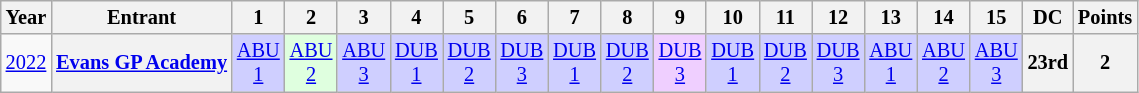<table class="wikitable" style="text-align:center; font-size:85%">
<tr>
<th>Year</th>
<th>Entrant</th>
<th>1</th>
<th>2</th>
<th>3</th>
<th>4</th>
<th>5</th>
<th>6</th>
<th>7</th>
<th>8</th>
<th>9</th>
<th>10</th>
<th>11</th>
<th>12</th>
<th>13</th>
<th>14</th>
<th>15</th>
<th>DC</th>
<th>Points</th>
</tr>
<tr>
<td><a href='#'>2022</a></td>
<th nowrap><a href='#'>Evans GP Academy</a></th>
<td style="background:#CFCFFF;"><a href='#'>ABU<br>1</a><br></td>
<td style="background:#DFFFDF;"><a href='#'>ABU<br>2</a><br></td>
<td style="background:#CFCFFF;"><a href='#'>ABU<br>3</a><br></td>
<td style="background:#CFCFFF;"><a href='#'>DUB<br>1</a><br></td>
<td style="background:#CFCFFF;"><a href='#'>DUB<br>2</a><br></td>
<td style="background:#CFCFFF;"><a href='#'>DUB<br>3</a><br></td>
<td style="background:#CFCFFF;"><a href='#'>DUB<br>1</a><br></td>
<td style="background:#CFCFFF;"><a href='#'>DUB<br>2</a><br></td>
<td style="background:#EFCFFF;"><a href='#'>DUB<br>3</a><br></td>
<td style="background:#CFCFFF;"><a href='#'>DUB<br>1</a><br></td>
<td style="background:#CFCFFF;"><a href='#'>DUB<br>2</a><br></td>
<td style="background:#CFCFFF;"><a href='#'>DUB<br>3</a><br></td>
<td style="background:#CFCFFF;"><a href='#'>ABU<br>1</a><br></td>
<td style="background:#CFCFFF;"><a href='#'>ABU<br>2</a><br></td>
<td style="background:#CFCFFF;"><a href='#'>ABU<br>3</a><br></td>
<th>23rd</th>
<th>2</th>
</tr>
</table>
